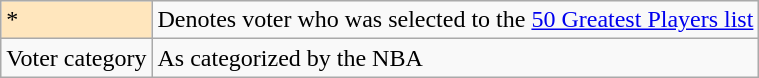<table class="wikitable">
<tr>
<td style="background:#ffe6bd;">*</td>
<td>Denotes voter who was selected to the <a href='#'>50 Greatest Players list</a></td>
</tr>
<tr>
<td>Voter category</td>
<td>As categorized by the NBA</td>
</tr>
</table>
